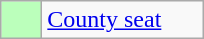<table class="wikitable">
<tr>
<th scope="row"  style="width:20px; background:#bfb;"></th>
<td style="width:100px;"><a href='#'>County seat</a></td>
</tr>
</table>
